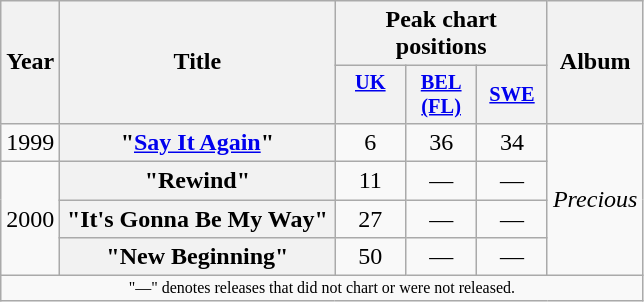<table class="wikitable plainrowheaders" style="text-align:center;">
<tr>
<th scope="col" rowspan="2">Year</th>
<th scope="col" rowspan="2" style="width:11em;">Title</th>
<th scope="col" colspan="3">Peak chart positions</th>
<th scope="col" rowspan="2">Album</th>
</tr>
<tr>
<th scope="col" style="width:3em;font-size:85%;"><a href='#'>UK</a><br><br></th>
<th scope="col" style="width:3em;font-size:85%;"><a href='#'>BEL (FL)</a><br></th>
<th scope="col" style="width:3em;font-size:85%;"><a href='#'>SWE</a><br></th>
</tr>
<tr>
<td rowspan="1">1999</td>
<th scope="row">"<a href='#'>Say It Again</a>"</th>
<td>6</td>
<td>36</td>
<td>34</td>
<td rowspan="4"><em>Precious</em></td>
</tr>
<tr>
<td rowspan="3">2000</td>
<th scope="row">"Rewind"</th>
<td>11</td>
<td>—</td>
<td>—</td>
</tr>
<tr>
<th scope="row">"It's Gonna Be My Way"</th>
<td>27</td>
<td>—</td>
<td>—</td>
</tr>
<tr>
<th scope="row">"New Beginning"</th>
<td>50</td>
<td>—</td>
<td>—</td>
</tr>
<tr>
<td align="center" colspan="6" style="font-size:8pt">"—" denotes releases that did not chart or were not released.</td>
</tr>
</table>
